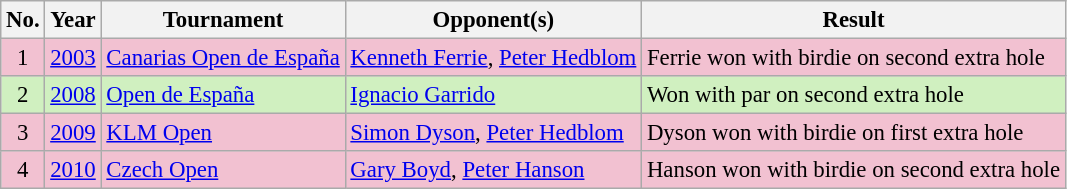<table class="wikitable" style="font-size:95%;">
<tr>
<th>No.</th>
<th>Year</th>
<th>Tournament</th>
<th>Opponent(s)</th>
<th>Result</th>
</tr>
<tr style="background:#F2C1D1;">
<td align=center>1</td>
<td><a href='#'>2003</a></td>
<td><a href='#'>Canarias Open de España</a></td>
<td> <a href='#'>Kenneth Ferrie</a>,  <a href='#'>Peter Hedblom</a></td>
<td>Ferrie won with birdie on second extra hole</td>
</tr>
<tr style="background:#D0F0C0;">
<td align=center>2</td>
<td><a href='#'>2008</a></td>
<td><a href='#'>Open de España</a></td>
<td> <a href='#'>Ignacio Garrido</a></td>
<td>Won with par on second extra hole</td>
</tr>
<tr style="background:#F2C1D1;">
<td align=center>3</td>
<td><a href='#'>2009</a></td>
<td><a href='#'>KLM Open</a></td>
<td> <a href='#'>Simon Dyson</a>,  <a href='#'>Peter Hedblom</a></td>
<td>Dyson won with birdie on first extra hole</td>
</tr>
<tr style="background:#F2C1D1;">
<td align=center>4</td>
<td><a href='#'>2010</a></td>
<td><a href='#'>Czech Open</a></td>
<td> <a href='#'>Gary Boyd</a>,  <a href='#'>Peter Hanson</a></td>
<td>Hanson won with birdie on second extra hole</td>
</tr>
</table>
